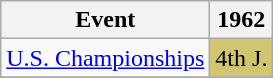<table class="wikitable">
<tr>
<th>Event</th>
<th>1962</th>
</tr>
<tr>
<td><a href='#'>U.S. Championships</a></td>
<td align="center" bgcolor="d1c571">4th J.</td>
</tr>
<tr>
</tr>
</table>
